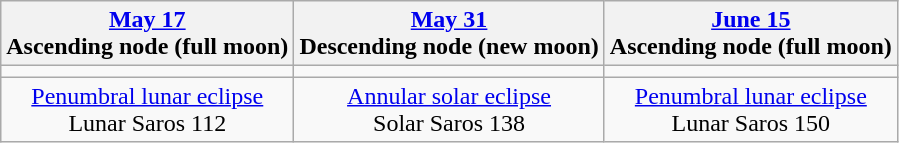<table class="wikitable">
<tr>
<th><a href='#'>May 17</a><br>Ascending node (full moon)<br></th>
<th><a href='#'>May 31</a><br>Descending node (new moon)<br></th>
<th><a href='#'>June 15</a><br>Ascending node (full moon)<br></th>
</tr>
<tr>
<td></td>
<td></td>
<td></td>
</tr>
<tr align=center>
<td><a href='#'>Penumbral lunar eclipse</a><br>Lunar Saros 112</td>
<td><a href='#'>Annular solar eclipse</a><br>Solar Saros 138</td>
<td><a href='#'>Penumbral lunar eclipse</a><br>Lunar Saros 150</td>
</tr>
</table>
